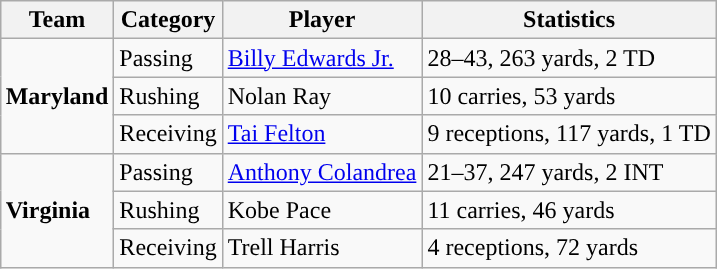<table class="wikitable" style="float: right;">
<tr>
<th>Team</th>
<th>Category</th>
<th>Player</th>
<th>Statistics</th>
</tr>
<tr>
<td rowspan=3><strong>Maryland</strong></td>
<td>Passing</td>
<td><a href='#'>Billy Edwards Jr.</a></td>
<td>28–43, 263 yards, 2 TD</td>
</tr>
<tr>
<td>Rushing</td>
<td>Nolan Ray</td>
<td>10 carries, 53 yards</td>
</tr>
<tr>
<td>Receiving</td>
<td><a href='#'>Tai Felton</a></td>
<td>9 receptions, 117 yards, 1 TD</td>
</tr>
<tr>
<td rowspan=3><strong>Virginia</strong></td>
<td>Passing</td>
<td><a href='#'>Anthony Colandrea</a></td>
<td>21–37, 247 yards, 2 INT</td>
</tr>
<tr>
<td>Rushing</td>
<td>Kobe Pace</td>
<td>11 carries, 46 yards</td>
</tr>
<tr>
<td>Receiving</td>
<td>Trell Harris</td>
<td>4 receptions, 72 yards</td>
</tr>
</table>
